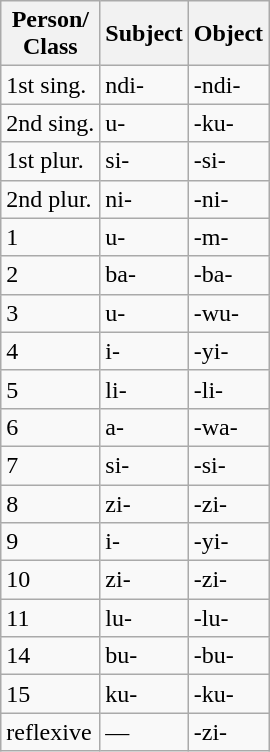<table class="wikitable">
<tr>
<th>Person/<br>Class</th>
<th>Subject</th>
<th>Object</th>
</tr>
<tr>
<td>1st sing.</td>
<td>ndi-</td>
<td>-ndi-</td>
</tr>
<tr>
<td>2nd sing.</td>
<td>u-</td>
<td>-ku-</td>
</tr>
<tr>
<td>1st plur.</td>
<td>si-</td>
<td>-si-</td>
</tr>
<tr>
<td>2nd plur.</td>
<td>ni-</td>
<td>-ni-</td>
</tr>
<tr>
<td>1</td>
<td>u-</td>
<td>-m-</td>
</tr>
<tr>
<td>2</td>
<td>ba-</td>
<td>-ba-</td>
</tr>
<tr>
<td>3</td>
<td>u-</td>
<td>-wu-</td>
</tr>
<tr>
<td>4</td>
<td>i-</td>
<td>-yi-</td>
</tr>
<tr>
<td>5</td>
<td>li-</td>
<td>-li-</td>
</tr>
<tr>
<td>6</td>
<td>a-</td>
<td>-wa-</td>
</tr>
<tr>
<td>7</td>
<td>si-</td>
<td>-si-</td>
</tr>
<tr>
<td>8</td>
<td>zi-</td>
<td>-zi-</td>
</tr>
<tr>
<td>9</td>
<td>i-</td>
<td>-yi-</td>
</tr>
<tr>
<td>10</td>
<td>zi-</td>
<td>-zi-</td>
</tr>
<tr>
<td>11</td>
<td>lu-</td>
<td>-lu-</td>
</tr>
<tr>
<td>14</td>
<td>bu-</td>
<td>-bu-</td>
</tr>
<tr>
<td>15</td>
<td>ku-</td>
<td>-ku-</td>
</tr>
<tr>
<td>reflexive</td>
<td>—</td>
<td>-zi-</td>
</tr>
</table>
